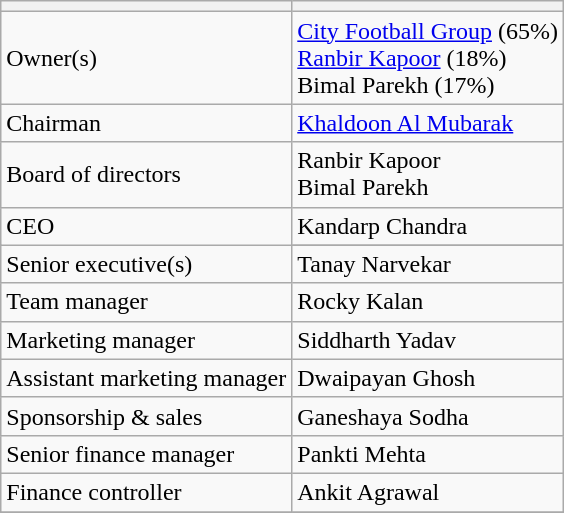<table class="wikitable plainrowheaders sortable" style="text-align:left">
<tr>
<th></th>
<th></th>
</tr>
<tr>
<td>Owner(s)</td>
<td> <a href='#'>City Football Group</a> (65%)<br> <a href='#'>Ranbir Kapoor</a> (18%)<br> Bimal Parekh (17%)</td>
</tr>
<tr>
<td>Chairman</td>
<td> <a href='#'>Khaldoon Al Mubarak</a></td>
</tr>
<tr>
<td>Board of directors</td>
<td> Ranbir Kapoor <br>  Bimal Parekh</td>
</tr>
<tr>
<td>CEO</td>
<td> Kandarp Chandra</td>
</tr>
<tr>
<td rowspan="2">Senior executive(s)</td>
</tr>
<tr>
<td> Tanay Narvekar</td>
</tr>
<tr>
<td>Team manager</td>
<td> Rocky Kalan</td>
</tr>
<tr>
<td>Marketing manager</td>
<td> Siddharth Yadav</td>
</tr>
<tr>
<td>Assistant marketing manager</td>
<td> Dwaipayan Ghosh</td>
</tr>
<tr>
<td>Sponsorship & sales</td>
<td> Ganeshaya Sodha</td>
</tr>
<tr>
<td>Senior finance manager</td>
<td> Pankti Mehta</td>
</tr>
<tr>
<td>Finance controller</td>
<td> Ankit Agrawal</td>
</tr>
<tr>
</tr>
</table>
